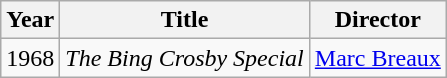<table class="wikitable">
<tr>
<th>Year</th>
<th>Title</th>
<th>Director</th>
</tr>
<tr>
<td>1968</td>
<td><em>The Bing Crosby Special</em></td>
<td><a href='#'>Marc Breaux</a></td>
</tr>
</table>
